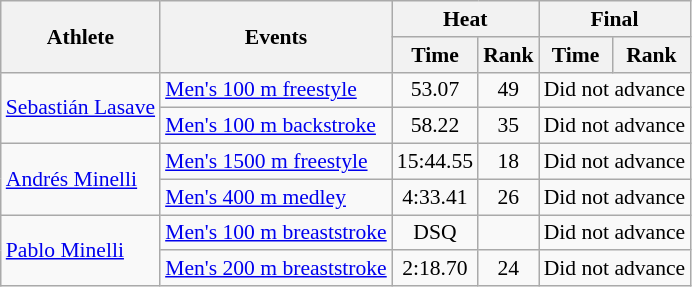<table class=wikitable style="font-size:90%">
<tr>
<th rowspan="2">Athlete</th>
<th rowspan="2">Events</th>
<th colspan="2">Heat</th>
<th colspan="2">Final</th>
</tr>
<tr>
<th>Time</th>
<th>Rank</th>
<th>Time</th>
<th>Rank</th>
</tr>
<tr>
<td rowspan=2><a href='#'>Sebastián Lasave</a></td>
<td><a href='#'>Men's 100 m freestyle</a></td>
<td align="center">53.07</td>
<td align="center">49</td>
<td align="center" colspan="2">Did not advance</td>
</tr>
<tr>
<td><a href='#'>Men's 100 m backstroke</a></td>
<td align="center">58.22</td>
<td align="center">35</td>
<td align="center" colspan="2">Did not advance</td>
</tr>
<tr>
<td rowspan="2"><a href='#'>Andrés Minelli</a></td>
<td><a href='#'>Men's 1500 m freestyle</a></td>
<td align="center">15:44.55</td>
<td align="center">18</td>
<td align="center" colspan="2">Did not advance</td>
</tr>
<tr>
<td><a href='#'>Men's 400 m medley</a></td>
<td align="center">4:33.41</td>
<td align="center">26</td>
<td align="center" colspan="2">Did not advance</td>
</tr>
<tr>
<td rowspan="2"><a href='#'>Pablo Minelli</a></td>
<td><a href='#'>Men's 100 m breaststroke</a></td>
<td align="center">DSQ</td>
<td align="center"></td>
<td align="center" colspan="2">Did not advance</td>
</tr>
<tr>
<td><a href='#'>Men's 200 m breaststroke</a></td>
<td align="center">2:18.70</td>
<td align="center">24</td>
<td align="center" colspan="2">Did not advance</td>
</tr>
</table>
